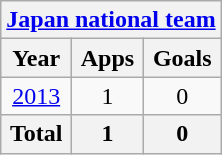<table class="wikitable" style="text-align:center">
<tr>
<th colspan=3><a href='#'>Japan national team</a></th>
</tr>
<tr>
<th>Year</th>
<th>Apps</th>
<th>Goals</th>
</tr>
<tr>
<td><a href='#'>2013</a></td>
<td>1</td>
<td>0</td>
</tr>
<tr>
<th>Total</th>
<th>1</th>
<th>0</th>
</tr>
</table>
